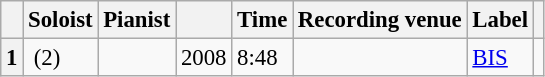<table class="wikitable" style="margin-right:0; font-size:95%">
<tr>
<th scope="col"></th>
<th scope="col">Soloist</th>
<th scope="col">Pianist</th>
<th scope="col"></th>
<th scope="col">Time</th>
<th scope="col">Recording venue</th>
<th scope="col">Label</th>
<th scope="col"class="unsortable"></th>
</tr>
<tr>
<th scope="row">1</th>
<td> (2)</td>
<td></td>
<td>2008</td>
<td>8:48</td>
<td></td>
<td><a href='#'>BIS</a></td>
<td></td>
</tr>
</table>
